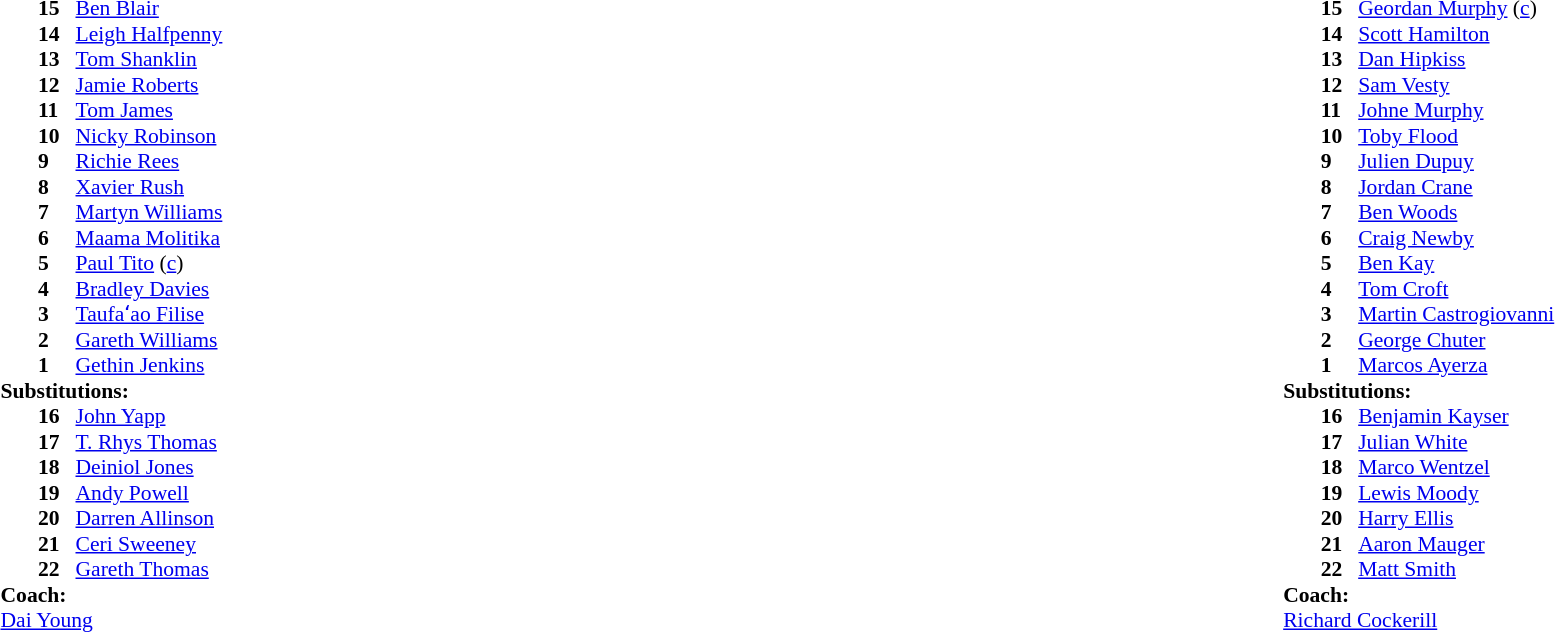<table width="100%">
<tr>
<td valign="top" width="50%"><br><table style="font-size: 90%" cellspacing="0" cellpadding="0">
<tr>
<th width="25"></th>
<th width="25"></th>
</tr>
<tr>
<td></td>
<td><strong>15</strong></td>
<td> <a href='#'>Ben Blair</a></td>
</tr>
<tr>
<td></td>
<td><strong>14</strong></td>
<td> <a href='#'>Leigh Halfpenny</a></td>
</tr>
<tr>
<td></td>
<td><strong>13</strong></td>
<td> <a href='#'>Tom Shanklin</a></td>
</tr>
<tr>
<td></td>
<td><strong>12</strong></td>
<td> <a href='#'>Jamie Roberts</a></td>
<td></td>
<td></td>
</tr>
<tr>
<td></td>
<td><strong>11</strong></td>
<td> <a href='#'>Tom James</a></td>
</tr>
<tr>
<td></td>
<td><strong>10</strong></td>
<td> <a href='#'>Nicky Robinson</a></td>
</tr>
<tr>
<td></td>
<td><strong>9</strong></td>
<td> <a href='#'>Richie Rees</a></td>
</tr>
<tr>
<td></td>
<td><strong>8</strong></td>
<td> <a href='#'>Xavier Rush</a></td>
</tr>
<tr>
<td></td>
<td><strong>7</strong></td>
<td> <a href='#'>Martyn Williams</a></td>
</tr>
<tr>
<td></td>
<td><strong>6</strong></td>
<td> <a href='#'>Maama Molitika</a></td>
<td></td>
<td></td>
</tr>
<tr>
<td></td>
<td><strong>5</strong></td>
<td> <a href='#'>Paul Tito</a> (<a href='#'>c</a>)</td>
<td></td>
<td></td>
</tr>
<tr>
<td></td>
<td><strong>4</strong></td>
<td> <a href='#'>Bradley Davies</a></td>
</tr>
<tr>
<td></td>
<td><strong>3</strong></td>
<td> <a href='#'>Taufaʻao Filise</a></td>
<td></td>
<td></td>
</tr>
<tr>
<td></td>
<td><strong>2</strong></td>
<td> <a href='#'>Gareth Williams</a></td>
</tr>
<tr>
<td></td>
<td><strong>1</strong></td>
<td> <a href='#'>Gethin Jenkins</a></td>
</tr>
<tr>
<td colspan=3><strong>Substitutions:</strong></td>
</tr>
<tr>
<td></td>
<td><strong>16</strong></td>
<td> <a href='#'>John Yapp</a></td>
<td></td>
<td></td>
</tr>
<tr>
<td></td>
<td><strong>17</strong></td>
<td> <a href='#'>T. Rhys Thomas</a></td>
</tr>
<tr>
<td></td>
<td><strong>18</strong></td>
<td> <a href='#'>Deiniol Jones</a></td>
<td></td>
<td></td>
</tr>
<tr>
<td></td>
<td><strong>19</strong></td>
<td> <a href='#'>Andy Powell</a></td>
<td></td>
<td></td>
</tr>
<tr>
<td></td>
<td><strong>20</strong></td>
<td> <a href='#'>Darren Allinson</a></td>
</tr>
<tr>
<td></td>
<td><strong>21</strong></td>
<td> <a href='#'>Ceri Sweeney</a></td>
<td></td>
<td></td>
</tr>
<tr>
<td></td>
<td><strong>22</strong></td>
<td> <a href='#'>Gareth Thomas</a></td>
</tr>
<tr>
<td colspan="3"><strong>Coach:</strong></td>
</tr>
<tr>
<td colspan="4"> <a href='#'>Dai Young</a></td>
</tr>
</table>
</td>
<td valign="top"></td>
<td valign="top" width="50%"><br><table style="font-size: 90%" cellspacing="0" cellpadding="0" align="center">
<tr>
<th width="25"></th>
<th width="25"></th>
</tr>
<tr>
<td></td>
<td><strong>15</strong></td>
<td> <a href='#'>Geordan Murphy</a> (<a href='#'>c</a>)</td>
<td></td>
</tr>
<tr>
<td></td>
<td><strong>14</strong></td>
<td> <a href='#'>Scott Hamilton</a></td>
</tr>
<tr>
<td></td>
<td><strong>13</strong></td>
<td> <a href='#'>Dan Hipkiss</a></td>
<td></td>
<td></td>
<td></td>
</tr>
<tr>
<td></td>
<td><strong>12</strong></td>
<td> <a href='#'>Sam Vesty</a></td>
</tr>
<tr>
<td></td>
<td><strong>11</strong></td>
<td> <a href='#'>Johne Murphy</a></td>
<td></td>
<td colspan="2"></td>
</tr>
<tr>
<td></td>
<td><strong>10</strong></td>
<td> <a href='#'>Toby Flood</a></td>
<td></td>
<td></td>
</tr>
<tr>
<td></td>
<td><strong>9</strong></td>
<td> <a href='#'>Julien Dupuy</a></td>
<td></td>
<td></td>
<td></td>
</tr>
<tr>
<td></td>
<td><strong>8</strong></td>
<td> <a href='#'>Jordan Crane</a></td>
</tr>
<tr>
<td></td>
<td><strong>7</strong></td>
<td> <a href='#'>Ben Woods</a></td>
<td></td>
<td></td>
</tr>
<tr>
<td></td>
<td><strong>6</strong></td>
<td> <a href='#'>Craig Newby</a></td>
<td></td>
</tr>
<tr>
<td></td>
<td><strong>5</strong></td>
<td> <a href='#'>Ben Kay</a></td>
<td></td>
<td></td>
</tr>
<tr>
<td></td>
<td><strong>4</strong></td>
<td> <a href='#'>Tom Croft</a></td>
</tr>
<tr>
<td></td>
<td><strong>3</strong></td>
<td> <a href='#'>Martin Castrogiovanni</a></td>
<td></td>
<td></td>
<td></td>
</tr>
<tr>
<td></td>
<td><strong>2</strong></td>
<td> <a href='#'>George Chuter</a></td>
<td></td>
<td></td>
</tr>
<tr>
<td></td>
<td><strong>1</strong></td>
<td> <a href='#'>Marcos Ayerza</a></td>
<td></td>
<td></td>
<td></td>
</tr>
<tr>
<td colspan=3><strong>Substitutions:</strong></td>
</tr>
<tr>
<td></td>
<td><strong>16</strong></td>
<td> <a href='#'>Benjamin Kayser</a></td>
<td></td>
<td></td>
</tr>
<tr>
<td></td>
<td><strong>17</strong></td>
<td> <a href='#'>Julian White</a></td>
<td></td>
<td></td>
</tr>
<tr>
<td></td>
<td><strong>18</strong></td>
<td> <a href='#'>Marco Wentzel</a></td>
<td></td>
<td></td>
</tr>
<tr>
<td></td>
<td><strong>19</strong></td>
<td> <a href='#'>Lewis Moody</a></td>
<td></td>
<td></td>
</tr>
<tr>
<td></td>
<td><strong>20</strong></td>
<td> <a href='#'>Harry Ellis</a></td>
<td></td>
<td></td>
</tr>
<tr>
<td></td>
<td><strong>21</strong></td>
<td> <a href='#'>Aaron Mauger</a></td>
<td></td>
<td></td>
</tr>
<tr>
<td></td>
<td><strong>22</strong></td>
<td> <a href='#'>Matt Smith</a></td>
<td></td>
<td></td>
<td></td>
</tr>
<tr>
<td colspan="3"><strong>Coach:</strong></td>
</tr>
<tr>
<td colspan="4"> <a href='#'>Richard Cockerill</a></td>
</tr>
</table>
</td>
</tr>
</table>
